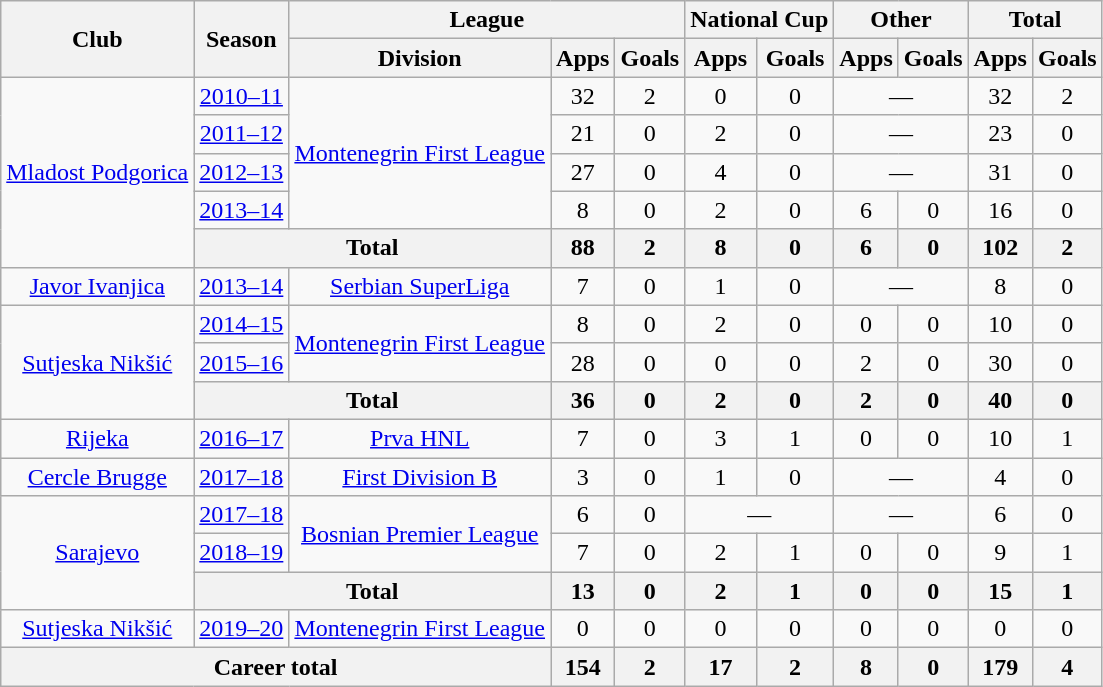<table class="wikitable" style="text-align:center">
<tr>
<th rowspan="2">Club</th>
<th rowspan="2">Season</th>
<th colspan="3">League</th>
<th colspan="2">National Cup</th>
<th colspan="2">Other</th>
<th colspan="2">Total</th>
</tr>
<tr>
<th>Division</th>
<th>Apps</th>
<th>Goals</th>
<th>Apps</th>
<th>Goals</th>
<th>Apps</th>
<th>Goals</th>
<th>Apps</th>
<th>Goals</th>
</tr>
<tr>
<td rowspan="5"><a href='#'>Mladost Podgorica</a></td>
<td><a href='#'>2010–11</a></td>
<td rowspan="4"><a href='#'>Montenegrin First League</a></td>
<td>32</td>
<td>2</td>
<td>0</td>
<td>0</td>
<td colspan="2">—</td>
<td>32</td>
<td>2</td>
</tr>
<tr>
<td><a href='#'>2011–12</a></td>
<td>21</td>
<td>0</td>
<td>2</td>
<td>0</td>
<td colspan="2">—</td>
<td>23</td>
<td>0</td>
</tr>
<tr>
<td><a href='#'>2012–13</a></td>
<td>27</td>
<td>0</td>
<td>4</td>
<td>0</td>
<td colspan="2">—</td>
<td>31</td>
<td>0</td>
</tr>
<tr>
<td><a href='#'>2013–14</a></td>
<td>8</td>
<td>0</td>
<td>2</td>
<td>0</td>
<td>6</td>
<td>0</td>
<td>16</td>
<td>0</td>
</tr>
<tr>
<th colspan="2">Total</th>
<th>88</th>
<th>2</th>
<th>8</th>
<th>0</th>
<th>6</th>
<th>0</th>
<th>102</th>
<th>2</th>
</tr>
<tr>
<td><a href='#'>Javor Ivanjica</a></td>
<td><a href='#'>2013–14</a></td>
<td><a href='#'>Serbian SuperLiga</a></td>
<td>7</td>
<td>0</td>
<td>1</td>
<td>0</td>
<td colspan="2">—</td>
<td>8</td>
<td>0</td>
</tr>
<tr>
<td rowspan="3"><a href='#'>Sutjeska Nikšić</a></td>
<td><a href='#'>2014–15</a></td>
<td rowspan="2"><a href='#'>Montenegrin First League</a></td>
<td>8</td>
<td>0</td>
<td>2</td>
<td>0</td>
<td>0</td>
<td>0</td>
<td>10</td>
<td>0</td>
</tr>
<tr>
<td><a href='#'>2015–16</a></td>
<td>28</td>
<td>0</td>
<td>0</td>
<td>0</td>
<td>2</td>
<td>0</td>
<td>30</td>
<td>0</td>
</tr>
<tr>
<th colspan="2">Total</th>
<th>36</th>
<th>0</th>
<th>2</th>
<th>0</th>
<th>2</th>
<th>0</th>
<th>40</th>
<th>0</th>
</tr>
<tr>
<td><a href='#'>Rijeka</a></td>
<td><a href='#'>2016–17</a></td>
<td><a href='#'>Prva HNL</a></td>
<td>7</td>
<td>0</td>
<td>3</td>
<td>1</td>
<td>0</td>
<td>0</td>
<td>10</td>
<td>1</td>
</tr>
<tr>
<td><a href='#'>Cercle Brugge</a></td>
<td><a href='#'>2017–18</a></td>
<td><a href='#'>First Division B</a></td>
<td>3</td>
<td>0</td>
<td>1</td>
<td>0</td>
<td colspan="2">—</td>
<td>4</td>
<td>0</td>
</tr>
<tr>
<td rowspan="3"><a href='#'>Sarajevo</a></td>
<td><a href='#'>2017–18</a></td>
<td rowspan="2"><a href='#'>Bosnian Premier League</a></td>
<td>6</td>
<td>0</td>
<td colspan="2">—</td>
<td colspan="2">—</td>
<td>6</td>
<td>0</td>
</tr>
<tr>
<td><a href='#'>2018–19</a></td>
<td>7</td>
<td>0</td>
<td>2</td>
<td>1</td>
<td>0</td>
<td>0</td>
<td>9</td>
<td>1</td>
</tr>
<tr>
<th colspan="2">Total</th>
<th>13</th>
<th>0</th>
<th>2</th>
<th>1</th>
<th>0</th>
<th>0</th>
<th>15</th>
<th>1</th>
</tr>
<tr>
<td><a href='#'>Sutjeska Nikšić</a></td>
<td><a href='#'>2019–20</a></td>
<td><a href='#'>Montenegrin First League</a></td>
<td>0</td>
<td>0</td>
<td>0</td>
<td>0</td>
<td>0</td>
<td>0</td>
<td>0</td>
<td>0</td>
</tr>
<tr>
<th colspan="3">Career total</th>
<th>154</th>
<th>2</th>
<th>17</th>
<th>2</th>
<th>8</th>
<th>0</th>
<th>179</th>
<th>4</th>
</tr>
</table>
